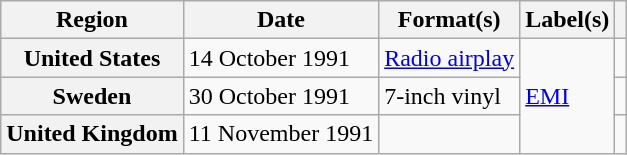<table class="wikitable plainrowheaders">
<tr>
<th scope="col">Region</th>
<th scope="col">Date</th>
<th scope="col">Format(s)</th>
<th scope="col">Label(s)</th>
<th scope="col"></th>
</tr>
<tr>
<th scope="row">United States</th>
<td>14 October 1991</td>
<td><a href='#'>Radio airplay</a></td>
<td rowspan="3"><a href='#'>EMI</a></td>
<td></td>
</tr>
<tr>
<th scope="row">Sweden</th>
<td>30 October 1991</td>
<td>7-inch vinyl</td>
<td></td>
</tr>
<tr>
<th scope="row">United Kingdom</th>
<td>11 November 1991</td>
<td></td>
<td></td>
</tr>
</table>
